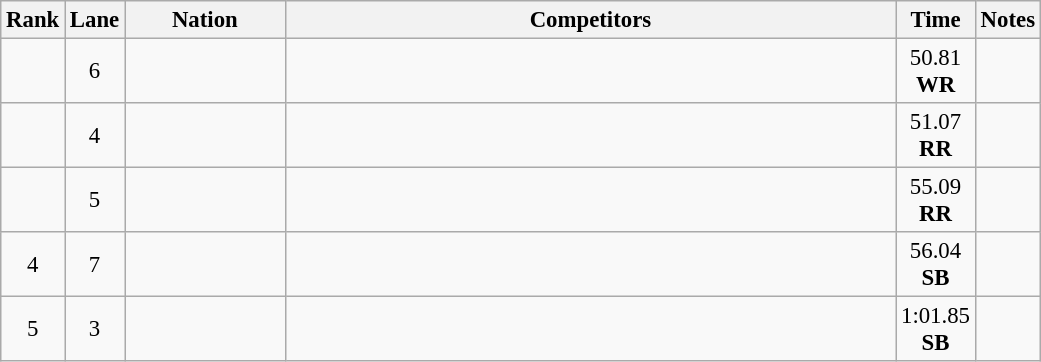<table class="wikitable sortable"  style="text-align:center; font-size:95%;">
<tr>
<th width=15>Rank</th>
<th width=15>Lane</th>
<th width=100>Nation</th>
<th width=400>Competitors</th>
<th width=15>Time</th>
<th width=15>Notes</th>
</tr>
<tr>
<td></td>
<td>6</td>
<td align=left></td>
<td align=left></td>
<td>50.81 <strong>WR</strong></td>
<td></td>
</tr>
<tr>
<td></td>
<td>4</td>
<td align=left></td>
<td align=left></td>
<td>51.07 <strong>RR</strong></td>
<td></td>
</tr>
<tr>
<td></td>
<td>5</td>
<td align=left></td>
<td align=left></td>
<td>55.09 <strong>RR</strong></td>
<td></td>
</tr>
<tr>
<td>4</td>
<td>7</td>
<td align=left></td>
<td align=left></td>
<td>56.04 <strong>SB</strong></td>
<td></td>
</tr>
<tr>
<td>5</td>
<td>3</td>
<td align=left></td>
<td align=left></td>
<td>1:01.85 <strong>SB</strong></td>
<td></td>
</tr>
</table>
